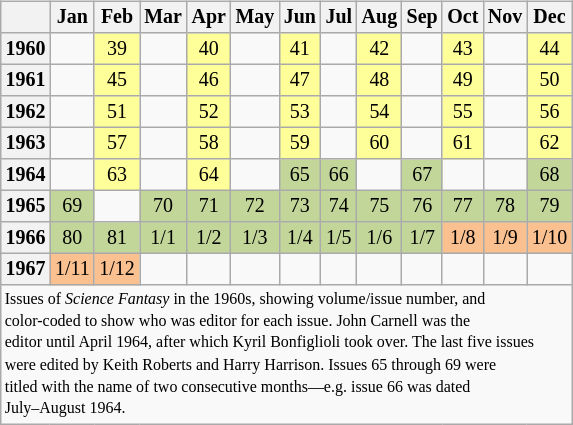<table class="wikitable" style="font-size: 10pt; line-height: 11pt; margin-right: 2em; text-align: center; float: left">
<tr>
<th></th>
<th>Jan</th>
<th>Feb</th>
<th>Mar</th>
<th>Apr</th>
<th>May</th>
<th>Jun</th>
<th>Jul</th>
<th>Aug</th>
<th>Sep</th>
<th>Oct</th>
<th>Nov</th>
<th>Dec</th>
</tr>
<tr>
<th>1960</th>
<td></td>
<td bgcolor=#ffff99>39</td>
<td></td>
<td bgcolor=#ffff99>40</td>
<td></td>
<td bgcolor=#ffff99>41</td>
<td></td>
<td bgcolor=#ffff99>42</td>
<td></td>
<td bgcolor=#ffff99>43</td>
<td></td>
<td bgcolor=#ffff99>44</td>
</tr>
<tr>
<th>1961</th>
<td></td>
<td bgcolor=#ffff99>45</td>
<td></td>
<td bgcolor=#ffff99>46</td>
<td></td>
<td bgcolor=#ffff99>47</td>
<td></td>
<td bgcolor=#ffff99>48</td>
<td></td>
<td bgcolor=#ffff99>49</td>
<td></td>
<td bgcolor=#ffff99>50</td>
</tr>
<tr>
<th>1962</th>
<td></td>
<td bgcolor=#ffff99>51</td>
<td></td>
<td bgcolor=#ffff99>52</td>
<td></td>
<td bgcolor=#ffff99>53</td>
<td></td>
<td bgcolor=#ffff99>54</td>
<td></td>
<td bgcolor=#ffff99>55</td>
<td></td>
<td bgcolor=#ffff99>56</td>
</tr>
<tr>
<th>1963</th>
<td></td>
<td bgcolor=#ffff99>57</td>
<td></td>
<td bgcolor=#ffff99>58</td>
<td></td>
<td bgcolor=#ffff99>59</td>
<td></td>
<td bgcolor=#ffff99>60</td>
<td></td>
<td bgcolor=#ffff99>61</td>
<td></td>
<td bgcolor=#ffff99>62</td>
</tr>
<tr>
<th>1964</th>
<td></td>
<td bgcolor=#ffff99>63</td>
<td></td>
<td bgcolor=#ffff99>64</td>
<td></td>
<td bgcolor=#c2d69a>65</td>
<td bgcolor=#c2d69a>66</td>
<td></td>
<td bgcolor=#c2d69a>67</td>
<td></td>
<td></td>
<td bgcolor=#c2d69a>68</td>
</tr>
<tr>
<th>1965</th>
<td bgcolor=#c2d69a>69</td>
<td></td>
<td bgcolor=#c2d69a>70</td>
<td bgcolor=#c2d69a>71</td>
<td bgcolor=#c2d69a>72</td>
<td bgcolor=#c2d69a>73</td>
<td bgcolor=#c2d69a>74</td>
<td bgcolor=#c2d69a>75</td>
<td bgcolor=#c2d69a>76</td>
<td bgcolor=#c2d69a>77</td>
<td bgcolor=#c2d69a>78</td>
<td bgcolor=#c2d69a>79</td>
</tr>
<tr>
<th>1966</th>
<td bgcolor=#c2d69a>80</td>
<td bgcolor=#c2d69a>81</td>
<td bgcolor=#c2d69a>1/1</td>
<td bgcolor=#c2d69a>1/2</td>
<td bgcolor=#c2d69a>1/3</td>
<td bgcolor=#c2d69a>1/4</td>
<td bgcolor=#c2d69a>1/5</td>
<td bgcolor=#c2d69a>1/6</td>
<td bgcolor=#c2d69a>1/7</td>
<td bgcolor=#fac090>1/8</td>
<td bgcolor=#fac090>1/9</td>
<td bgcolor=#fac090>1/10</td>
</tr>
<tr>
<th>1967</th>
<td bgcolor=#fac090>1/11</td>
<td bgcolor=#fac090>1/12</td>
<td></td>
<td></td>
<td></td>
<td></td>
<td></td>
<td></td>
<td></td>
<td></td>
<td></td>
<td></td>
</tr>
<tr>
<td colspan="13" style="font-size: 8pt; text-align:left">Issues of <em>Science Fantasy</em> in the 1960s, showing volume/issue number, and<br>color-coded to show who was editor for each issue. John Carnell was the<br>editor until April 1964, after which Kyril Bonfiglioli took over. The last five issues<br>were edited by Keith Roberts and Harry Harrison. Issues 65 through 69 were<br>titled with the name of two consecutive months—e.g. issue 66 was dated<br>July–August 1964.</td>
</tr>
</table>
